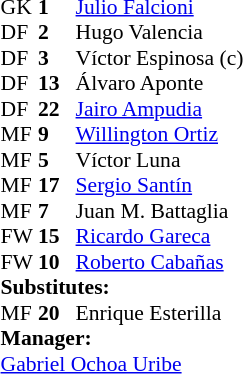<table cellspacing="0" cellpadding="0" style="font-size:90%; margin:0.2em auto;">
<tr>
<th width="25"></th>
<th width="25"></th>
</tr>
<tr>
<td>GK</td>
<td><strong>1</strong></td>
<td> <a href='#'>Julio Falcioni</a></td>
</tr>
<tr>
<td>DF</td>
<td><strong> 2</strong></td>
<td> Hugo Valencia</td>
</tr>
<tr>
<td>DF</td>
<td><strong>3</strong></td>
<td> Víctor Espinosa (c)</td>
</tr>
<tr>
<td>DF</td>
<td><strong>13</strong></td>
<td> Álvaro Aponte</td>
</tr>
<tr>
<td>DF</td>
<td><strong>22 </strong></td>
<td> <a href='#'>Jairo Ampudia</a></td>
<td></td>
</tr>
<tr>
<td>MF</td>
<td><strong> 9</strong></td>
<td> <a href='#'>Willington Ortiz</a></td>
</tr>
<tr>
<td>MF</td>
<td><strong>5</strong></td>
<td> Víctor Luna</td>
</tr>
<tr>
<td>MF</td>
<td><strong>17 </strong></td>
<td> <a href='#'>Sergio Santín</a></td>
</tr>
<tr>
<td>MF</td>
<td><strong>7</strong></td>
<td> Juan M. Battaglia</td>
</tr>
<tr>
<td>FW</td>
<td><strong>15</strong></td>
<td> <a href='#'>Ricardo Gareca</a></td>
<td></td>
<td></td>
</tr>
<tr>
<td>FW</td>
<td><strong>10 </strong></td>
<td> <a href='#'>Roberto Cabañas</a></td>
<td></td>
</tr>
<tr>
<td colspan=3><strong>Substitutes:</strong></td>
</tr>
<tr>
<td>MF</td>
<td><strong>20</strong></td>
<td> Enrique Esterilla</td>
<td></td>
</tr>
<tr>
<td colspan=3><strong>Manager:</strong></td>
</tr>
<tr>
<td colspan=4> <a href='#'>Gabriel Ochoa Uribe</a></td>
</tr>
</table>
